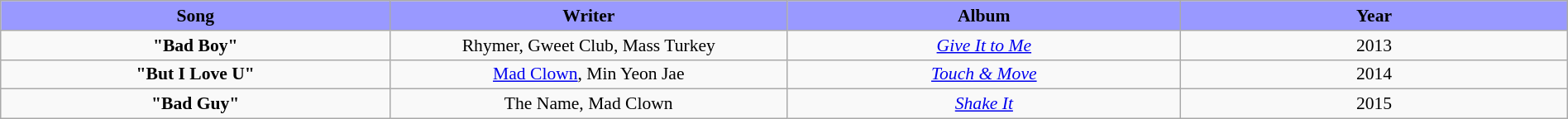<table class="wikitable" style="margin:0.5em auto; clear:both; font-size:.9em; text-align:center; width:100%">
<tr>
<th style="width:500px; background:#99f;">Song</th>
<th style="width:500px; background:#99f;">Writer</th>
<th style="width:500px; background:#99f;">Album</th>
<th style="width:500px; background:#99f;">Year</th>
</tr>
<tr>
<td><strong>"Bad Boy"</strong></td>
<td>Rhymer, Gweet Club, Mass Turkey</td>
<td><em><a href='#'>Give It to Me</a></em></td>
<td>2013</td>
</tr>
<tr>
<td><strong>"But I Love U"</strong></td>
<td><a href='#'>Mad Clown</a>, Min Yeon Jae</td>
<td><em><a href='#'>Touch & Move</a></em></td>
<td>2014</td>
</tr>
<tr>
<td><strong>"Bad Guy"</strong></td>
<td>The Name, Mad Clown</td>
<td><em><a href='#'>Shake It</a></em></td>
<td>2015</td>
</tr>
</table>
